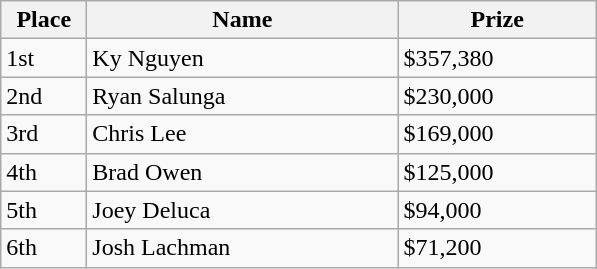<table class="wikitable">
<tr>
<th style="width:50px;">Place</th>
<th style="width:200px;">Name</th>
<th style="width:125px;">Prize</th>
</tr>
<tr>
<td>1st</td>
<td> Ky Nguyen</td>
<td>$357,380</td>
</tr>
<tr>
<td>2nd</td>
<td> Ryan Salunga</td>
<td>$230,000</td>
</tr>
<tr>
<td>3rd</td>
<td> Chris Lee</td>
<td>$169,000</td>
</tr>
<tr>
<td>4th</td>
<td> Brad Owen</td>
<td>$125,000</td>
</tr>
<tr>
<td>5th</td>
<td> Joey Deluca</td>
<td>$94,000</td>
</tr>
<tr>
<td>6th</td>
<td> Josh Lachman</td>
<td>$71,200</td>
</tr>
</table>
